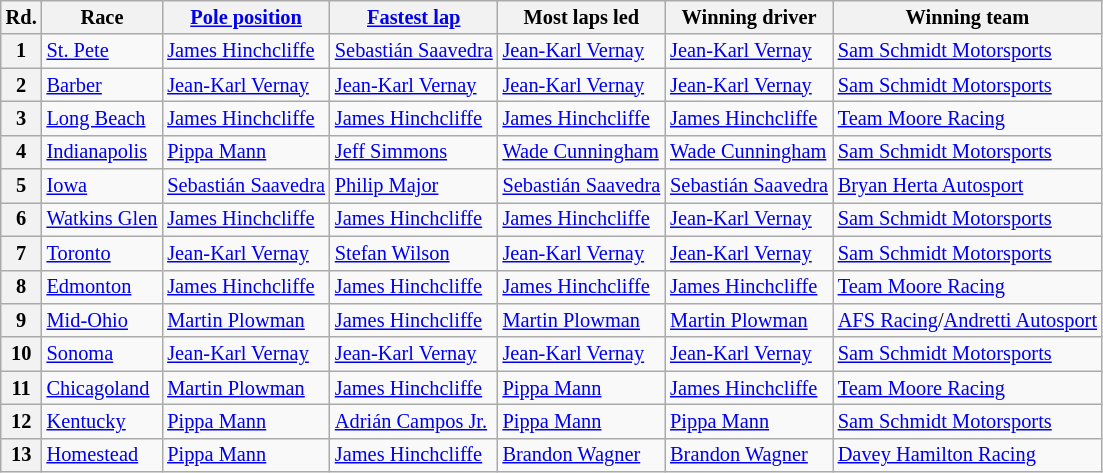<table class="wikitable sortable" style="font-size: 85%">
<tr>
<th>Rd.</th>
<th>Race</th>
<th><a href='#'>Pole position</a></th>
<th><a href='#'>Fastest lap</a></th>
<th>Most laps led</th>
<th>Winning driver</th>
<th>Winning team</th>
</tr>
<tr>
<th>1</th>
<td> <a href='#'>St. Pete</a></td>
<td> <a href='#'>James Hinchcliffe</a></td>
<td> <a href='#'>Sebastián Saavedra</a></td>
<td> <a href='#'>Jean-Karl Vernay</a></td>
<td> <a href='#'>Jean-Karl Vernay</a></td>
<td><a href='#'>Sam Schmidt Motorsports</a></td>
</tr>
<tr>
<th>2</th>
<td> <a href='#'>Barber</a></td>
<td> <a href='#'>Jean-Karl Vernay</a></td>
<td> <a href='#'>Jean-Karl Vernay</a></td>
<td> <a href='#'>Jean-Karl Vernay</a></td>
<td> <a href='#'>Jean-Karl Vernay</a></td>
<td><a href='#'>Sam Schmidt Motorsports</a></td>
</tr>
<tr>
<th>3</th>
<td> <a href='#'>Long Beach</a></td>
<td> <a href='#'>James Hinchcliffe</a></td>
<td> <a href='#'>James Hinchcliffe</a></td>
<td> <a href='#'>James Hinchcliffe</a></td>
<td> <a href='#'>James Hinchcliffe</a></td>
<td><a href='#'>Team Moore Racing</a></td>
</tr>
<tr>
<th>4</th>
<td> <a href='#'>Indianapolis</a></td>
<td> <a href='#'>Pippa Mann</a></td>
<td> <a href='#'>Jeff Simmons</a></td>
<td> <a href='#'>Wade Cunningham</a></td>
<td> <a href='#'>Wade Cunningham</a></td>
<td><a href='#'>Sam Schmidt Motorsports</a></td>
</tr>
<tr>
<th>5</th>
<td> <a href='#'>Iowa</a></td>
<td> <a href='#'>Sebastián Saavedra</a></td>
<td> <a href='#'>Philip Major</a></td>
<td> <a href='#'>Sebastián Saavedra</a></td>
<td> <a href='#'>Sebastián Saavedra</a></td>
<td><a href='#'>Bryan Herta Autosport</a></td>
</tr>
<tr>
<th>6</th>
<td> <a href='#'>Watkins Glen</a></td>
<td> <a href='#'>James Hinchcliffe</a></td>
<td> <a href='#'>James Hinchcliffe</a></td>
<td> <a href='#'>James Hinchcliffe</a></td>
<td> <a href='#'>Jean-Karl Vernay</a></td>
<td><a href='#'>Sam Schmidt Motorsports</a></td>
</tr>
<tr>
<th>7</th>
<td> <a href='#'>Toronto</a></td>
<td> <a href='#'>Jean-Karl Vernay</a></td>
<td> <a href='#'>Stefan Wilson</a></td>
<td> <a href='#'>Jean-Karl Vernay</a></td>
<td> <a href='#'>Jean-Karl Vernay</a></td>
<td><a href='#'>Sam Schmidt Motorsports</a></td>
</tr>
<tr>
<th>8</th>
<td> <a href='#'>Edmonton</a></td>
<td> <a href='#'>James Hinchcliffe</a></td>
<td> <a href='#'>James Hinchcliffe</a></td>
<td> <a href='#'>James Hinchcliffe</a></td>
<td> <a href='#'>James Hinchcliffe</a></td>
<td><a href='#'>Team Moore Racing</a></td>
</tr>
<tr>
<th>9</th>
<td> <a href='#'>Mid-Ohio</a></td>
<td> <a href='#'>Martin Plowman</a></td>
<td> <a href='#'>James Hinchcliffe</a></td>
<td> <a href='#'>Martin Plowman</a></td>
<td> <a href='#'>Martin Plowman</a></td>
<td><a href='#'>AFS Racing</a>/<a href='#'>Andretti Autosport</a></td>
</tr>
<tr>
<th>10</th>
<td> <a href='#'>Sonoma</a></td>
<td> <a href='#'>Jean-Karl Vernay</a></td>
<td> <a href='#'>Jean-Karl Vernay</a></td>
<td> <a href='#'>Jean-Karl Vernay</a></td>
<td> <a href='#'>Jean-Karl Vernay</a></td>
<td><a href='#'>Sam Schmidt Motorsports</a></td>
</tr>
<tr>
<th>11</th>
<td> <a href='#'>Chicagoland</a></td>
<td> <a href='#'>Martin Plowman</a></td>
<td> <a href='#'>James Hinchcliffe</a></td>
<td> <a href='#'>Pippa Mann</a></td>
<td> <a href='#'>James Hinchcliffe</a></td>
<td><a href='#'>Team Moore Racing</a></td>
</tr>
<tr>
<th>12</th>
<td> <a href='#'>Kentucky</a></td>
<td> <a href='#'>Pippa Mann</a></td>
<td> <a href='#'>Adrián Campos Jr.</a></td>
<td> <a href='#'>Pippa Mann</a></td>
<td> <a href='#'>Pippa Mann</a></td>
<td><a href='#'>Sam Schmidt Motorsports</a></td>
</tr>
<tr>
<th>13</th>
<td> <a href='#'>Homestead</a></td>
<td> <a href='#'>Pippa Mann</a></td>
<td> <a href='#'>James Hinchcliffe</a></td>
<td> <a href='#'>Brandon Wagner</a></td>
<td> <a href='#'>Brandon Wagner</a></td>
<td><a href='#'>Davey Hamilton Racing</a></td>
</tr>
</table>
